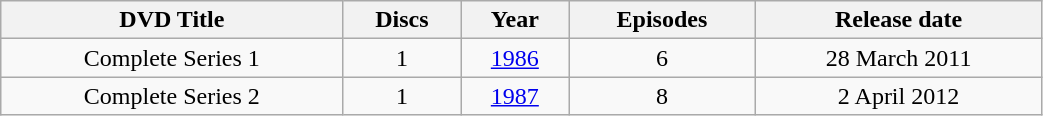<table class="wikitable" width="55%" style="left: 0 auto; text-align: center;">
<tr>
<th>DVD Title</th>
<th>Discs</th>
<th>Year</th>
<th>Episodes</th>
<th>Release date</th>
</tr>
<tr>
<td>Complete Series 1</td>
<td>1</td>
<td><a href='#'>1986</a></td>
<td>6</td>
<td>28 March 2011</td>
</tr>
<tr>
<td>Complete Series 2</td>
<td>1</td>
<td><a href='#'>1987</a></td>
<td>8</td>
<td>2 April 2012</td>
</tr>
</table>
